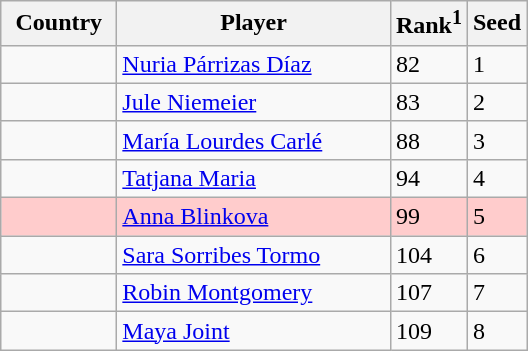<table class="sortable wikitable">
<tr>
<th width="70">Country</th>
<th width="175">Player</th>
<th>Rank<sup>1</sup></th>
<th>Seed</th>
</tr>
<tr>
<td></td>
<td><a href='#'>Nuria Párrizas Díaz</a></td>
<td>82</td>
<td>1</td>
</tr>
<tr>
<td></td>
<td><a href='#'>Jule Niemeier</a></td>
<td>83</td>
<td>2</td>
</tr>
<tr>
<td></td>
<td><a href='#'>María Lourdes Carlé</a></td>
<td>88</td>
<td>3</td>
</tr>
<tr>
<td></td>
<td><a href='#'>Tatjana Maria</a></td>
<td>94</td>
<td>4</td>
</tr>
<tr style="background:#fcc;">
<td></td>
<td><a href='#'>Anna Blinkova</a></td>
<td>99</td>
<td>5</td>
</tr>
<tr>
<td></td>
<td><a href='#'>Sara Sorribes Tormo</a></td>
<td>104</td>
<td>6</td>
</tr>
<tr>
<td></td>
<td><a href='#'>Robin Montgomery</a></td>
<td>107</td>
<td>7</td>
</tr>
<tr>
<td></td>
<td><a href='#'>Maya Joint</a></td>
<td>109</td>
<td>8</td>
</tr>
</table>
